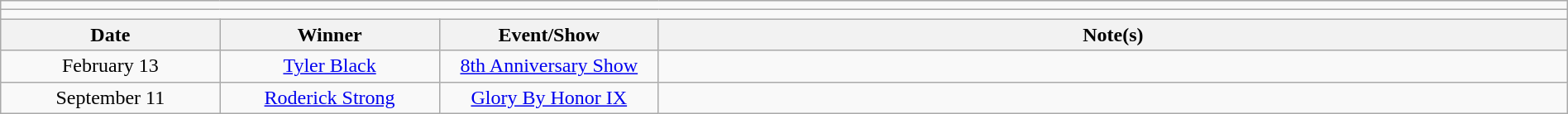<table class="wikitable" style="text-align:center; width:100%;">
<tr>
<td colspan="5"></td>
</tr>
<tr>
<td colspan="5"><strong></strong></td>
</tr>
<tr>
<th width=14%>Date</th>
<th width=14%>Winner</th>
<th width=14%>Event/Show</th>
<th width=58%>Note(s)</th>
</tr>
<tr>
<td>February 13</td>
<td><a href='#'>Tyler Black</a></td>
<td><a href='#'>8th Anniversary Show</a></td>
<td align="left"></td>
</tr>
<tr>
<td>September 11</td>
<td><a href='#'>Roderick Strong</a></td>
<td><a href='#'>Glory By Honor IX</a></td>
<td align="left"></td>
</tr>
</table>
